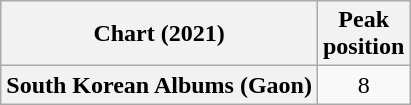<table class="wikitable plainrowheaders" style="text-align:center">
<tr>
<th>Chart (2021)</th>
<th>Peak<br>position</th>
</tr>
<tr>
<th scope="row">South Korean Albums (Gaon)</th>
<td align="center">8</td>
</tr>
</table>
